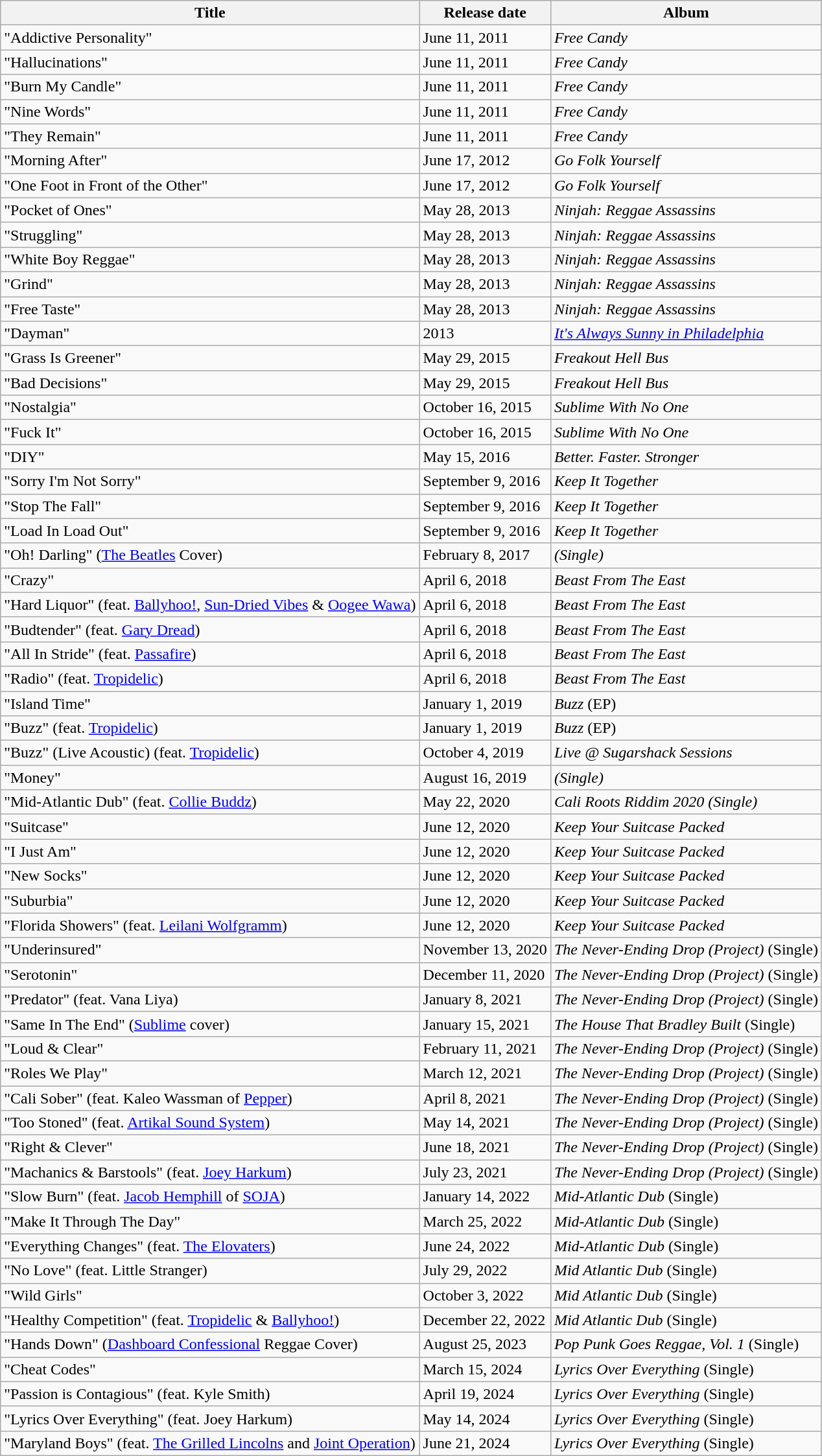<table class="wikitable">
<tr>
<th>Title</th>
<th>Release date</th>
<th>Album</th>
</tr>
<tr>
<td>"Addictive Personality"</td>
<td>June 11, 2011</td>
<td><em>Free Candy</em></td>
</tr>
<tr>
<td>"Hallucinations"</td>
<td>June 11, 2011</td>
<td><em>Free Candy</em></td>
</tr>
<tr>
<td>"Burn My Candle"</td>
<td>June 11, 2011</td>
<td><em>Free Candy</em></td>
</tr>
<tr>
<td>"Nine Words"</td>
<td>June 11, 2011</td>
<td><em>Free Candy</em></td>
</tr>
<tr>
<td>"They Remain"</td>
<td>June 11, 2011</td>
<td><em>Free Candy</em></td>
</tr>
<tr>
<td>"Morning After"</td>
<td>June 17, 2012</td>
<td><em>Go Folk Yourself</em></td>
</tr>
<tr>
<td>"One Foot in Front of the Other"</td>
<td>June 17, 2012</td>
<td><em>Go Folk Yourself</em></td>
</tr>
<tr>
<td>"Pocket of Ones"</td>
<td>May 28, 2013</td>
<td><em>Ninjah: Reggae Assassins</em></td>
</tr>
<tr>
<td>"Struggling"</td>
<td>May 28, 2013</td>
<td><em>Ninjah: Reggae  Assassins</em></td>
</tr>
<tr>
<td>"White Boy Reggae"</td>
<td>May 28, 2013</td>
<td><em>Ninjah: Reggae Assassins</em></td>
</tr>
<tr>
<td>"Grind"</td>
<td>May 28, 2013</td>
<td><em>Ninjah: Reggae Assassins</em></td>
</tr>
<tr>
<td>"Free Taste"</td>
<td>May 28, 2013</td>
<td><em>Ninjah: Reggae Assassins</em></td>
</tr>
<tr>
<td>"Dayman"</td>
<td>2013</td>
<td><em><a href='#'>It's Always Sunny in Philadelphia</a></em></td>
</tr>
<tr>
<td>"Grass Is Greener"</td>
<td>May 29, 2015</td>
<td><em>Freakout Hell Bus</em></td>
</tr>
<tr>
<td>"Bad Decisions"</td>
<td>May 29, 2015</td>
<td><em>Freakout Hell Bus</em></td>
</tr>
<tr>
<td>"Nostalgia"</td>
<td>October 16, 2015</td>
<td><em>Sublime With No One</em></td>
</tr>
<tr>
<td>"Fuck It"</td>
<td>October 16, 2015</td>
<td><em>Sublime With No One</em></td>
</tr>
<tr>
<td>"DIY"</td>
<td>May 15, 2016</td>
<td><em>Better. Faster. Stronger</em></td>
</tr>
<tr>
<td>"Sorry I'm Not Sorry"</td>
<td>September 9, 2016</td>
<td><em>Keep It Together</em></td>
</tr>
<tr>
<td>"Stop The Fall"</td>
<td>September 9, 2016</td>
<td><em>Keep It Together</em></td>
</tr>
<tr>
<td>"Load In Load Out"</td>
<td>September 9, 2016</td>
<td><em>Keep It Together</em></td>
</tr>
<tr>
<td>"Oh! Darling" (<a href='#'>The Beatles</a> Cover)</td>
<td>February 8, 2017</td>
<td><em>(Single)</em></td>
</tr>
<tr>
<td>"Crazy"</td>
<td>April 6, 2018</td>
<td><em>Beast From The East</em></td>
</tr>
<tr>
<td>"Hard Liquor" (feat. <a href='#'>Ballyhoo!</a>, <a href='#'>Sun-Dried Vibes</a> & <a href='#'>Oogee Wawa</a>)</td>
<td>April 6, 2018</td>
<td><em>Beast From The East</em></td>
</tr>
<tr>
<td>"Budtender" (feat. <a href='#'>Gary Dread</a>)</td>
<td>April 6, 2018</td>
<td><em>Beast From The East</em></td>
</tr>
<tr>
<td>"All In Stride" (feat. <a href='#'>Passafire</a>)</td>
<td>April 6, 2018</td>
<td><em>Beast From The East</em></td>
</tr>
<tr>
<td>"Radio" (feat. <a href='#'>Tropidelic</a>)</td>
<td>April 6, 2018</td>
<td><em>Beast From The East</em></td>
</tr>
<tr>
<td>"Island Time"</td>
<td>January 1, 2019</td>
<td><em>Buzz</em> (EP)</td>
</tr>
<tr>
<td>"Buzz" (feat. <a href='#'>Tropidelic</a>)</td>
<td>January 1, 2019</td>
<td><em>Buzz</em> (EP)</td>
</tr>
<tr>
<td>"Buzz" (Live Acoustic) (feat. <a href='#'>Tropidelic</a>)</td>
<td>October 4, 2019</td>
<td><em>Live @ Sugarshack Sessions</em></td>
</tr>
<tr>
<td>"Money"</td>
<td>August 16, 2019</td>
<td><em>(Single)</em></td>
</tr>
<tr>
<td>"Mid-Atlantic Dub" (feat. <a href='#'>Collie Buddz</a>)</td>
<td>May 22, 2020</td>
<td><em>Cali Roots Riddim 2020</em> <em>(Single)</em></td>
</tr>
<tr>
<td>"Suitcase"</td>
<td>June 12, 2020</td>
<td><em>Keep Your Suitcase Packed</em></td>
</tr>
<tr>
<td>"I Just Am"</td>
<td>June 12, 2020</td>
<td><em>Keep Your Suitcase Packed</em></td>
</tr>
<tr>
<td>"New Socks"</td>
<td>June 12, 2020</td>
<td><em>Keep Your Suitcase Packed</em></td>
</tr>
<tr>
<td>"Suburbia"</td>
<td>June 12, 2020</td>
<td><em>Keep Your Suitcase Packed</em></td>
</tr>
<tr>
<td>"Florida Showers" (feat. <a href='#'>Leilani Wolfgramm</a>)</td>
<td>June 12, 2020</td>
<td><em>Keep Your Suitcase Packed</em></td>
</tr>
<tr>
<td>"Underinsured"</td>
<td>November 13, 2020</td>
<td><em>The Never-Ending Drop (Project)</em> (Single)</td>
</tr>
<tr>
<td>"Serotonin"</td>
<td>December 11, 2020</td>
<td><em>The Never-Ending Drop (Project)</em> (Single)</td>
</tr>
<tr>
<td>"Predator" (feat. Vana Liya)</td>
<td>January 8, 2021</td>
<td><em>The Never-Ending Drop (Project)</em> (Single)</td>
</tr>
<tr>
<td>"Same In The End" (<a href='#'>Sublime</a> cover)</td>
<td>January 15, 2021</td>
<td><em>The House That Bradley Built</em> (Single)</td>
</tr>
<tr>
<td>"Loud & Clear"</td>
<td>February 11, 2021</td>
<td><em>The Never-Ending Drop (Project)</em> (Single)</td>
</tr>
<tr>
<td>"Roles We Play"</td>
<td>March 12, 2021</td>
<td><em>The Never-Ending Drop (Project)</em> (Single)</td>
</tr>
<tr>
<td>"Cali Sober" (feat. Kaleo Wassman of <a href='#'>Pepper</a>)</td>
<td>April 8, 2021</td>
<td><em>The Never-Ending Drop (Project)</em> (Single)</td>
</tr>
<tr>
<td>"Too Stoned" (feat. <a href='#'>Artikal Sound System</a>)</td>
<td>May 14, 2021</td>
<td><em>The Never-Ending Drop (Project)</em> (Single)</td>
</tr>
<tr>
<td>"Right & Clever"</td>
<td>June 18, 2021</td>
<td><em>The Never-Ending Drop (Project)</em> (Single)</td>
</tr>
<tr>
<td>"Machanics & Barstools" (feat. <a href='#'>Joey Harkum</a>)</td>
<td>July 23, 2021</td>
<td><em>The Never-Ending Drop (Project)</em> (Single)</td>
</tr>
<tr>
<td>"Slow Burn" (feat. <a href='#'>Jacob Hemphill</a> of <a href='#'>SOJA</a>)</td>
<td>January 14, 2022</td>
<td><em>Mid-Atlantic Dub</em> (Single)</td>
</tr>
<tr>
<td>"Make It Through The Day"</td>
<td>March 25, 2022</td>
<td><em>Mid-Atlantic Dub</em>  (Single)</td>
</tr>
<tr>
<td>"Everything Changes" (feat. <a href='#'>The Elovaters</a>)</td>
<td>June 24, 2022</td>
<td><em>Mid-Atlantic Dub</em> (Single)</td>
</tr>
<tr>
<td>"No Love" (feat. Little Stranger)</td>
<td>July 29, 2022</td>
<td><em>Mid Atlantic Dub</em> (Single)</td>
</tr>
<tr>
<td>"Wild Girls"</td>
<td>October 3, 2022</td>
<td><em>Mid Atlantic Dub</em> (Single)</td>
</tr>
<tr>
<td>"Healthy Competition" (feat. <a href='#'>Tropidelic</a> & <a href='#'>Ballyhoo!</a>)</td>
<td>December 22, 2022</td>
<td><em>Mid Atlantic Dub</em> (Single)</td>
</tr>
<tr>
<td>"Hands Down" (<a href='#'>Dashboard Confessional</a> Reggae Cover)</td>
<td>August 25, 2023</td>
<td><em>Pop Punk Goes Reggae, Vol. 1</em> (Single)</td>
</tr>
<tr>
<td>"Cheat Codes"</td>
<td>March 15, 2024</td>
<td><em>Lyrics Over Everything</em> (Single)</td>
</tr>
<tr>
<td>"Passion is Contagious" (feat. Kyle Smith)</td>
<td>April 19, 2024</td>
<td><em>Lyrics Over Everything</em> (Single)</td>
</tr>
<tr>
<td>"Lyrics Over Everything" (feat. Joey Harkum)</td>
<td>May 14, 2024</td>
<td><em>Lyrics Over Everything</em> (Single)</td>
</tr>
<tr>
<td>"Maryland Boys" (feat. <a href='#'>The Grilled Lincolns</a> and <a href='#'>Joint Operation</a>)</td>
<td>June 21, 2024</td>
<td><em>Lyrics Over Everything</em> (Single)</td>
</tr>
</table>
